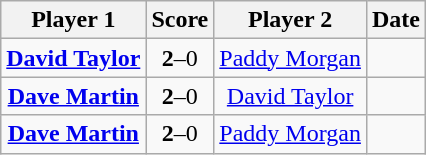<table class="wikitable" style="text-align: center">
<tr>
<th>Player 1</th>
<th>Score</th>
<th>Player 2</th>
<th>Date</th>
</tr>
<tr>
<td> <strong><a href='#'>David Taylor</a></strong></td>
<td><strong>2</strong>–0</td>
<td> <a href='#'>Paddy Morgan</a></td>
<td></td>
</tr>
<tr>
<td> <strong><a href='#'>Dave Martin</a></strong></td>
<td><strong>2</strong>–0</td>
<td> <a href='#'>David Taylor</a></td>
<td></td>
</tr>
<tr>
<td> <strong><a href='#'>Dave Martin</a></strong></td>
<td><strong>2</strong>–0</td>
<td> <a href='#'>Paddy Morgan</a></td>
<td></td>
</tr>
</table>
